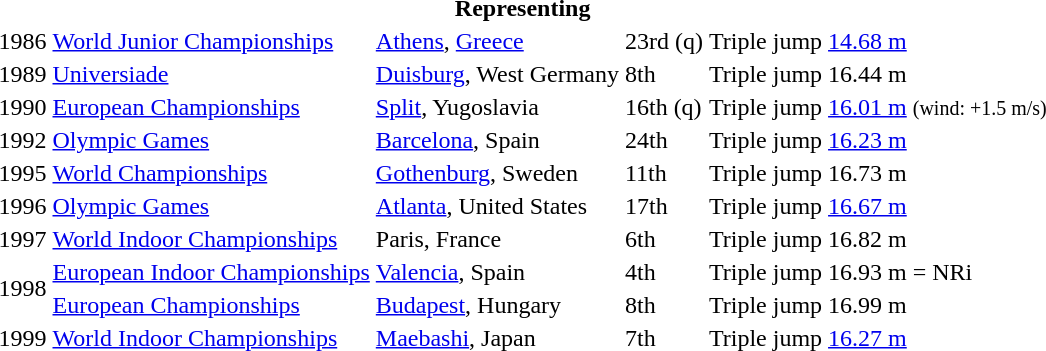<table>
<tr>
<th colspan="6">Representing </th>
</tr>
<tr>
<td>1986</td>
<td><a href='#'>World Junior Championships</a></td>
<td><a href='#'>Athens</a>, <a href='#'>Greece</a></td>
<td>23rd (q)</td>
<td>Triple jump</td>
<td><a href='#'>14.68 m</a></td>
</tr>
<tr>
<td>1989</td>
<td><a href='#'>Universiade</a></td>
<td><a href='#'>Duisburg</a>, West Germany</td>
<td>8th</td>
<td>Triple jump</td>
<td>16.44 m</td>
</tr>
<tr>
<td>1990</td>
<td><a href='#'>European Championships</a></td>
<td><a href='#'>Split</a>, Yugoslavia</td>
<td>16th (q)</td>
<td>Triple jump</td>
<td><a href='#'>16.01 m</a> <small>(wind: +1.5 m/s)</small></td>
</tr>
<tr>
<td>1992</td>
<td><a href='#'>Olympic Games</a></td>
<td><a href='#'>Barcelona</a>, Spain</td>
<td>24th</td>
<td>Triple jump</td>
<td><a href='#'>16.23 m</a></td>
</tr>
<tr>
<td>1995</td>
<td><a href='#'>World Championships</a></td>
<td><a href='#'>Gothenburg</a>, Sweden</td>
<td>11th</td>
<td>Triple jump</td>
<td>16.73 m</td>
</tr>
<tr>
<td>1996</td>
<td><a href='#'>Olympic Games</a></td>
<td><a href='#'>Atlanta</a>, United States</td>
<td>17th</td>
<td>Triple jump</td>
<td><a href='#'>16.67 m</a></td>
</tr>
<tr>
<td>1997</td>
<td><a href='#'>World Indoor Championships</a></td>
<td>Paris, France</td>
<td>6th</td>
<td>Triple jump</td>
<td>16.82 m</td>
</tr>
<tr>
<td rowspan=2>1998</td>
<td><a href='#'>European Indoor Championships</a></td>
<td><a href='#'>Valencia</a>, Spain</td>
<td>4th</td>
<td>Triple jump</td>
<td>16.93 m = NRi</td>
</tr>
<tr>
<td><a href='#'>European Championships</a></td>
<td><a href='#'>Budapest</a>, Hungary</td>
<td>8th</td>
<td>Triple jump</td>
<td>16.99 m</td>
</tr>
<tr>
<td>1999</td>
<td><a href='#'>World Indoor Championships</a></td>
<td><a href='#'>Maebashi</a>, Japan</td>
<td>7th</td>
<td>Triple jump</td>
<td><a href='#'>16.27 m</a></td>
</tr>
</table>
